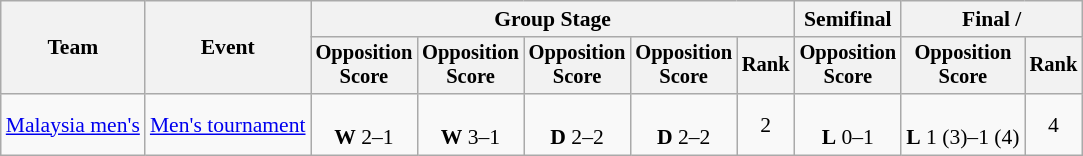<table class="wikitable" style="font-size:90%">
<tr>
<th rowspan=2>Team</th>
<th rowspan=2>Event</th>
<th colspan=5>Group Stage</th>
<th>Semifinal</th>
<th colspan=2>Final / </th>
</tr>
<tr style="font-size:95%">
<th>Opposition<br>Score</th>
<th>Opposition<br>Score</th>
<th>Opposition<br>Score</th>
<th>Opposition<br>Score</th>
<th>Rank</th>
<th>Opposition<br>Score</th>
<th>Opposition<br>Score</th>
<th>Rank</th>
</tr>
<tr align=center>
<td align=left><a href='#'>Malaysia men's</a></td>
<td align=left><a href='#'>Men's tournament</a></td>
<td><br><strong>W</strong> 2–1</td>
<td><br><strong>W</strong> 3–1</td>
<td><br><strong>D</strong> 2–2</td>
<td><br><strong>D</strong> 2–2</td>
<td>2 <strong></strong></td>
<td><br><strong>L</strong> 0–1</td>
<td><br><strong>L</strong> 1 (3)–1 (4)</td>
<td>4</td>
</tr>
</table>
